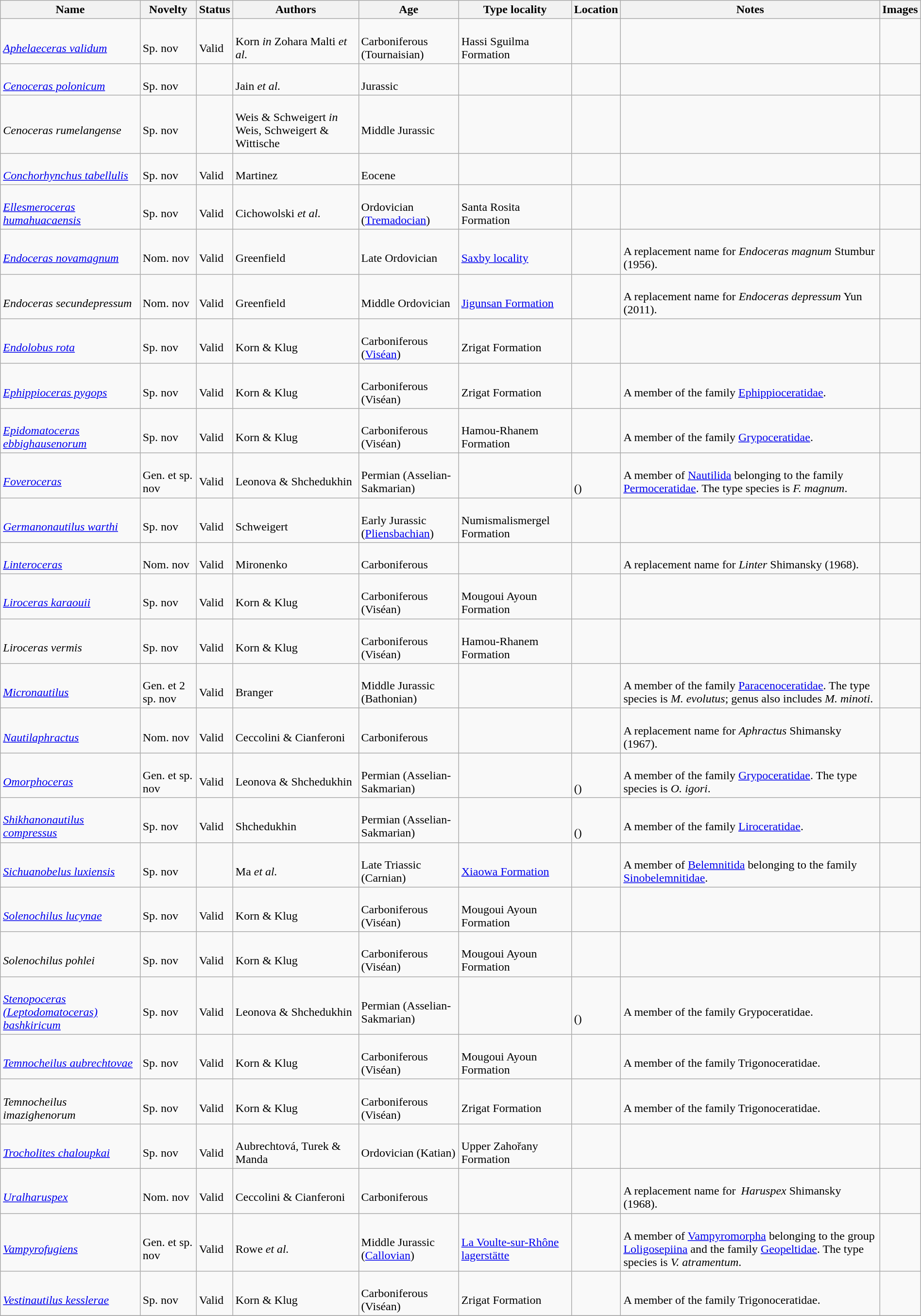<table class="wikitable sortable" align="center" width="100%">
<tr>
<th>Name</th>
<th>Novelty</th>
<th>Status</th>
<th>Authors</th>
<th>Age</th>
<th>Type locality</th>
<th>Location</th>
<th>Notes</th>
<th>Images</th>
</tr>
<tr>
<td><br><em><a href='#'>Aphelaeceras validum</a></em></td>
<td><br>Sp. nov</td>
<td><br>Valid</td>
<td><br>Korn <em>in</em> Zohara Malti <em>et al.</em></td>
<td><br>Carboniferous (Tournaisian)</td>
<td><br>Hassi Sguilma Formation</td>
<td><br></td>
<td></td>
<td></td>
</tr>
<tr>
<td><br><em><a href='#'>Cenoceras polonicum</a></em></td>
<td><br>Sp. nov</td>
<td></td>
<td><br>Jain <em>et al.</em></td>
<td><br>Jurassic</td>
<td></td>
<td><br></td>
<td></td>
<td></td>
</tr>
<tr>
<td><br><em>Cenoceras rumelangense</em></td>
<td><br>Sp. nov</td>
<td></td>
<td><br>Weis & Schweigert <em>in</em> Weis, Schweigert & Wittische</td>
<td><br>Middle Jurassic</td>
<td></td>
<td><br><br>
</td>
<td></td>
<td></td>
</tr>
<tr>
<td><br><em><a href='#'>Conchorhynchus tabellulis</a></em></td>
<td><br>Sp. nov</td>
<td><br>Valid</td>
<td><br>Martinez</td>
<td><br>Eocene</td>
<td></td>
<td><br></td>
<td></td>
<td></td>
</tr>
<tr>
<td><br><em><a href='#'>Ellesmeroceras humahuacaensis</a></em></td>
<td><br>Sp. nov</td>
<td><br>Valid</td>
<td><br>Cichowolski <em>et al.</em></td>
<td><br>Ordovician (<a href='#'>Tremadocian</a>)</td>
<td><br>Santa Rosita Formation</td>
<td><br></td>
<td></td>
<td></td>
</tr>
<tr>
<td><br><em><a href='#'>Endoceras novamagnum</a></em></td>
<td><br>Nom. nov</td>
<td><br>Valid</td>
<td><br>Greenfield</td>
<td><br>Late Ordovician</td>
<td><br><a href='#'>Saxby locality</a></td>
<td><br></td>
<td><br>A replacement name for <em>Endoceras magnum</em> Stumbur (1956).</td>
<td></td>
</tr>
<tr>
<td><br><em>Endoceras secundepressum</em></td>
<td><br>Nom. nov</td>
<td><br>Valid</td>
<td><br>Greenfield</td>
<td><br>Middle Ordovician</td>
<td><br><a href='#'>Jigunsan Formation</a></td>
<td><br></td>
<td><br>A replacement name for <em>Endoceras depressum</em> Yun (2011).</td>
<td></td>
</tr>
<tr>
<td><br><em><a href='#'>Endolobus rota</a></em></td>
<td><br>Sp. nov</td>
<td><br>Valid</td>
<td><br>Korn & Klug</td>
<td><br>Carboniferous (<a href='#'>Viséan</a>)</td>
<td><br>Zrigat Formation</td>
<td><br></td>
<td></td>
<td></td>
</tr>
<tr>
<td><br><em><a href='#'>Ephippioceras pygops</a></em></td>
<td><br>Sp. nov</td>
<td><br>Valid</td>
<td><br>Korn & Klug</td>
<td><br>Carboniferous (Viséan)</td>
<td><br>Zrigat Formation</td>
<td><br></td>
<td><br>A member of the family <a href='#'>Ephippioceratidae</a>.</td>
<td></td>
</tr>
<tr>
<td><br><em><a href='#'>Epidomatoceras ebbighausenorum</a></em></td>
<td><br>Sp. nov</td>
<td><br>Valid</td>
<td><br>Korn & Klug</td>
<td><br>Carboniferous (Viséan)</td>
<td><br>Hamou-Rhanem Formation</td>
<td><br></td>
<td><br>A member of the family <a href='#'>Grypoceratidae</a>.</td>
<td></td>
</tr>
<tr>
<td><br><em><a href='#'>Foveroceras</a></em></td>
<td><br>Gen. et sp. nov</td>
<td><br>Valid</td>
<td><br>Leonova & Shchedukhin</td>
<td><br>Permian (Asselian-Sakmarian)</td>
<td></td>
<td><br><br>()</td>
<td><br>A member of <a href='#'>Nautilida</a> belonging to the family <a href='#'>Permoceratidae</a>. The type species is <em>F. magnum</em>.</td>
<td></td>
</tr>
<tr>
<td><br><em><a href='#'>Germanonautilus warthi</a></em></td>
<td><br>Sp. nov</td>
<td><br>Valid</td>
<td><br>Schweigert</td>
<td><br>Early Jurassic (<a href='#'>Pliensbachian</a>)</td>
<td><br>Numismalismergel Formation</td>
<td><br></td>
<td></td>
<td></td>
</tr>
<tr>
<td><br><em><a href='#'>Linteroceras</a></em></td>
<td><br>Nom. nov</td>
<td><br>Valid</td>
<td><br>Mironenko</td>
<td><br>Carboniferous</td>
<td></td>
<td><br></td>
<td><br>A replacement name for <em>Linter</em> Shimansky (1968).</td>
<td></td>
</tr>
<tr>
<td><br><em><a href='#'>Liroceras karaouii</a></em></td>
<td><br>Sp. nov</td>
<td><br>Valid</td>
<td><br>Korn & Klug</td>
<td><br>Carboniferous (Viséan)</td>
<td><br>Mougoui Ayoun Formation</td>
<td><br></td>
<td></td>
<td></td>
</tr>
<tr>
<td><br><em>Liroceras vermis</em></td>
<td><br>Sp. nov</td>
<td><br>Valid</td>
<td><br>Korn & Klug</td>
<td><br>Carboniferous (Viséan)</td>
<td><br>Hamou-Rhanem Formation</td>
<td><br></td>
<td></td>
<td></td>
</tr>
<tr>
<td><br><em><a href='#'>Micronautilus</a></em></td>
<td><br>Gen. et 2 sp. nov</td>
<td><br>Valid</td>
<td><br>Branger</td>
<td><br>Middle Jurassic (Bathonian)</td>
<td></td>
<td><br></td>
<td><br>A member of the family <a href='#'>Paracenoceratidae</a>. The type species is <em>M. evolutus</em>; genus also includes <em>M. minoti</em>.</td>
<td></td>
</tr>
<tr>
<td><br><em><a href='#'>Nautilaphractus</a></em></td>
<td><br>Nom. nov</td>
<td><br>Valid</td>
<td><br>Ceccolini & Cianferoni</td>
<td><br>Carboniferous</td>
<td></td>
<td><br></td>
<td><br>A replacement name for <em>Aphractus</em> Shimansky (1967).</td>
<td></td>
</tr>
<tr>
<td><br><em><a href='#'>Omorphoceras</a></em></td>
<td><br>Gen. et sp. nov</td>
<td><br>Valid</td>
<td><br>Leonova & Shchedukhin</td>
<td><br>Permian (Asselian-Sakmarian)</td>
<td></td>
<td><br><br>()</td>
<td><br>A member of the family <a href='#'>Grypoceratidae</a>. The type species is <em>O. igori</em>.</td>
<td></td>
</tr>
<tr>
<td><br><em><a href='#'>Shikhanonautilus compressus</a></em></td>
<td><br>Sp. nov</td>
<td><br>Valid</td>
<td><br>Shchedukhin</td>
<td><br>Permian (Asselian-Sakmarian)</td>
<td></td>
<td><br><br>()</td>
<td><br>A member of the family <a href='#'>Liroceratidae</a>.</td>
<td></td>
</tr>
<tr>
<td><br><em><a href='#'>Sichuanobelus luxiensis</a></em></td>
<td><br>Sp. nov</td>
<td></td>
<td><br>Ma <em>et al.</em></td>
<td><br>Late Triassic (Carnian)</td>
<td><br><a href='#'>Xiaowa Formation</a></td>
<td><br></td>
<td><br>A member of <a href='#'>Belemnitida</a> belonging to the family <a href='#'>Sinobelemnitidae</a>.</td>
<td></td>
</tr>
<tr>
<td><br><em><a href='#'>Solenochilus lucynae</a></em></td>
<td><br>Sp. nov</td>
<td><br>Valid</td>
<td><br>Korn & Klug</td>
<td><br>Carboniferous (Viséan)</td>
<td><br>Mougoui Ayoun Formation</td>
<td><br></td>
<td></td>
<td></td>
</tr>
<tr>
<td><br><em>Solenochilus pohlei</em></td>
<td><br>Sp. nov</td>
<td><br>Valid</td>
<td><br>Korn & Klug</td>
<td><br>Carboniferous (Viséan)</td>
<td><br>Mougoui Ayoun Formation</td>
<td><br></td>
<td></td>
<td></td>
</tr>
<tr>
<td><br><em><a href='#'>Stenopoceras (Leptodomatoceras) bashkiricum</a></em></td>
<td><br>Sp. nov</td>
<td><br>Valid</td>
<td><br>Leonova & Shchedukhin</td>
<td><br>Permian (Asselian-Sakmarian)</td>
<td></td>
<td><br><br>()</td>
<td><br>A member of the family Grypoceratidae.</td>
<td></td>
</tr>
<tr>
<td><br><em><a href='#'>Temnocheilus aubrechtovae</a></em></td>
<td><br>Sp. nov</td>
<td><br>Valid</td>
<td><br>Korn & Klug</td>
<td><br>Carboniferous (Viséan)</td>
<td><br>Mougoui Ayoun Formation</td>
<td><br></td>
<td><br>A member of the family Trigonoceratidae.</td>
<td></td>
</tr>
<tr>
<td><br><em>Temnocheilus imazighenorum</em></td>
<td><br>Sp. nov</td>
<td><br>Valid</td>
<td><br>Korn & Klug</td>
<td><br>Carboniferous (Viséan)</td>
<td><br>Zrigat Formation</td>
<td><br></td>
<td><br>A member of the family Trigonoceratidae.</td>
<td></td>
</tr>
<tr>
<td><br><em><a href='#'>Trocholites chaloupkai</a></em></td>
<td><br>Sp. nov</td>
<td><br>Valid</td>
<td><br>Aubrechtová, Turek & Manda</td>
<td><br>Ordovician (Katian)</td>
<td><br>Upper Zahořany Formation</td>
<td><br></td>
<td></td>
<td></td>
</tr>
<tr>
<td><br><em><a href='#'>Uralharuspex</a></em></td>
<td><br>Nom. nov</td>
<td><br>Valid</td>
<td><br>Ceccolini & Cianferoni</td>
<td><br>Carboniferous</td>
<td></td>
<td><br></td>
<td><br>A replacement name for <em> Haruspex</em> Shimansky (1968).</td>
<td></td>
</tr>
<tr>
<td><br><em><a href='#'>Vampyrofugiens</a></em></td>
<td><br>Gen. et sp. nov</td>
<td><br>Valid</td>
<td><br>Rowe <em>et al.</em></td>
<td><br>Middle Jurassic (<a href='#'>Callovian</a>)</td>
<td><br><a href='#'>La Voulte-sur-Rhône lagerstätte</a></td>
<td><br></td>
<td><br>A member of <a href='#'>Vampyromorpha</a> belonging to the group <a href='#'>Loligosepiina</a> and the family <a href='#'>Geopeltidae</a>. The type species is <em>V. atramentum</em>.</td>
<td></td>
</tr>
<tr>
<td><br><em><a href='#'>Vestinautilus kesslerae</a></em></td>
<td><br>Sp. nov</td>
<td><br>Valid</td>
<td><br>Korn & Klug</td>
<td><br>Carboniferous (Viséan)</td>
<td><br>Zrigat Formation</td>
<td><br></td>
<td><br>A member of the family Trigonoceratidae.</td>
<td></td>
</tr>
<tr>
</tr>
</table>
